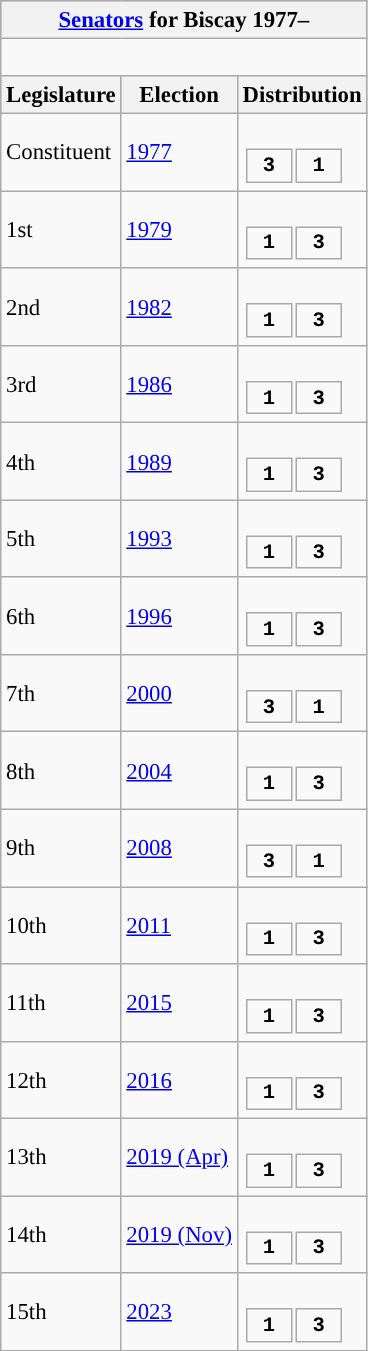<table class="wikitable" style="font-size:95%;">
<tr bgcolor="#CCCCCC">
<th colspan="3"><a href='#'>Senators</a> for Biscay 1977–</th>
</tr>
<tr>
<td colspan="3"><br>








</td>
</tr>
<tr bgcolor="#CCCCCC">
<th>Legislature</th>
<th>Election</th>
<th>Distribution</th>
</tr>
<tr>
<td>Constituent</td>
<td><a href='#'>1977</a></td>
<td><br><table style="width:5em; font-size:90%; text-align:center; font-family:Courier New;">
<tr style="font-weight:bold">
<td style="background:">3</td>
<td style="background:">1</td>
</tr>
</table>
</td>
</tr>
<tr>
<td>1st</td>
<td><a href='#'>1979</a></td>
<td><br><table style="width:5em; font-size:90%; text-align:center; font-family:Courier New;">
<tr style="font-weight:bold">
<td style="background:">1</td>
<td style="background:">3</td>
</tr>
</table>
</td>
</tr>
<tr>
<td>2nd</td>
<td><a href='#'>1982</a></td>
<td><br><table style="width:5em; font-size:90%; text-align:center; font-family:Courier New;">
<tr style="font-weight:bold">
<td style="background:">1</td>
<td style="background:">3</td>
</tr>
</table>
</td>
</tr>
<tr>
<td>3rd</td>
<td><a href='#'>1986</a></td>
<td><br><table style="width:5em; font-size:90%; text-align:center; font-family:Courier New;">
<tr style="font-weight:bold">
<td style="background:">1</td>
<td style="background:">3</td>
</tr>
</table>
</td>
</tr>
<tr>
<td>4th</td>
<td><a href='#'>1989</a></td>
<td><br><table style="width:5em; font-size:90%; text-align:center; font-family:Courier New;">
<tr style="font-weight:bold">
<td style="background:">1</td>
<td style="background:">3</td>
</tr>
</table>
</td>
</tr>
<tr>
<td>5th</td>
<td><a href='#'>1993</a></td>
<td><br><table style="width:5em; font-size:90%; text-align:center; font-family:Courier New;">
<tr style="font-weight:bold">
<td style="background:">1</td>
<td style="background:">3</td>
</tr>
</table>
</td>
</tr>
<tr>
<td>6th</td>
<td><a href='#'>1996</a></td>
<td><br><table style="width:5em; font-size:90%; text-align:center; font-family:Courier New;">
<tr style="font-weight:bold">
<td style="background:">1</td>
<td style="background:">3</td>
</tr>
</table>
</td>
</tr>
<tr>
<td>7th</td>
<td><a href='#'>2000</a></td>
<td><br><table style="width:5em; font-size:90%; text-align:center; font-family:Courier New;">
<tr style="font-weight:bold">
<td style="background:">3</td>
<td style="background:">1</td>
</tr>
</table>
</td>
</tr>
<tr>
<td>8th</td>
<td><a href='#'>2004</a></td>
<td><br><table style="width:5em; font-size:90%; text-align:center; font-family:Courier New;">
<tr style="font-weight:bold">
<td style="background:">1</td>
<td style="background:">3</td>
</tr>
</table>
</td>
</tr>
<tr>
<td>9th</td>
<td><a href='#'>2008</a></td>
<td><br><table style="width:5em; font-size:90%; text-align:center; font-family:Courier New;">
<tr style="font-weight:bold">
<td style="background:">3</td>
<td style="background:">1</td>
</tr>
</table>
</td>
</tr>
<tr>
<td>10th</td>
<td><a href='#'>2011</a></td>
<td><br><table style="width:5em; font-size:90%; text-align:center; font-family:Courier New;">
<tr style="font-weight:bold">
<td style="background:">1</td>
<td style="background:">3</td>
</tr>
</table>
</td>
</tr>
<tr>
<td>11th</td>
<td><a href='#'>2015</a></td>
<td><br><table style="width:5em; font-size:90%; text-align:center; font-family:Courier New;">
<tr style="font-weight:bold">
<td style="background:">1</td>
<td style="background:">3</td>
</tr>
</table>
</td>
</tr>
<tr>
<td>12th</td>
<td><a href='#'>2016</a></td>
<td><br><table style="width:5em; font-size:90%; text-align:center; font-family:Courier New;">
<tr style="font-weight:bold">
<td style="background:">1</td>
<td style="background:">3</td>
</tr>
</table>
</td>
</tr>
<tr>
<td>13th</td>
<td><a href='#'>2019 (Apr)</a></td>
<td><br><table style="width:5em; font-size:90%; text-align:center; font-family:Courier New;">
<tr style="font-weight:bold">
<td style="background:">1</td>
<td style="background:">3</td>
</tr>
</table>
</td>
</tr>
<tr>
<td>14th</td>
<td><a href='#'>2019 (Nov)</a></td>
<td><br><table style="width:5em; font-size:90%; text-align:center; font-family:Courier New;">
<tr style="font-weight:bold">
<td style="background:">1</td>
<td style="background:">3</td>
</tr>
</table>
</td>
</tr>
<tr>
<td>15th</td>
<td><a href='#'>2023</a></td>
<td><br><table style="width:5em; font-size:90%; text-align:center; font-family:Courier New;">
<tr style="font-weight:bold">
<td style="background:">1</td>
<td style="background:">3</td>
</tr>
</table>
</td>
</tr>
</table>
